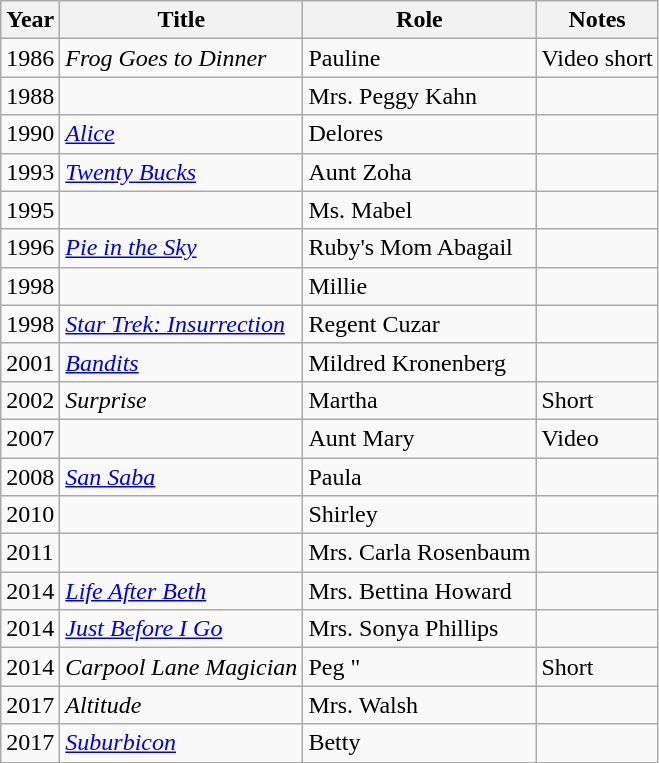<table class="wikitable sortable">
<tr>
<th>Year</th>
<th>Title</th>
<th>Role</th>
<th class="unsortable">Notes</th>
</tr>
<tr>
<td>1986</td>
<td><em>Frog Goes to Dinner</em></td>
<td>Pauline</td>
<td>Video short</td>
</tr>
<tr>
<td>1988</td>
<td><em></em></td>
<td>Mrs. Peggy Kahn</td>
<td></td>
</tr>
<tr>
<td>1990</td>
<td><em><a href='#'>Alice</a></em></td>
<td>Delores</td>
<td></td>
</tr>
<tr>
<td>1993</td>
<td><em><a href='#'>Twenty Bucks</a></em></td>
<td>Aunt Zoha</td>
<td></td>
</tr>
<tr>
<td>1995</td>
<td><em></em></td>
<td>Ms. Mabel</td>
<td></td>
</tr>
<tr>
<td>1996</td>
<td><em><a href='#'>Pie in the Sky</a></em></td>
<td>Ruby's Mom Abagail</td>
<td></td>
</tr>
<tr>
<td>1998</td>
<td><em></em></td>
<td>Millie</td>
<td></td>
</tr>
<tr>
<td>1998</td>
<td><em><a href='#'>Star Trek: Insurrection</a></em></td>
<td>Regent Cuzar</td>
<td></td>
</tr>
<tr>
<td>2001</td>
<td><em><a href='#'>Bandits</a></em></td>
<td>Mildred Kronenberg</td>
<td></td>
</tr>
<tr>
<td>2002</td>
<td><em>Surprise</em></td>
<td>Martha</td>
<td>Short</td>
</tr>
<tr>
<td>2007</td>
<td><em></em></td>
<td>Aunt Mary</td>
<td>Video</td>
</tr>
<tr>
<td>2008</td>
<td><em><a href='#'>San Saba</a></em></td>
<td>Paula</td>
<td></td>
</tr>
<tr>
<td>2010</td>
<td><em></em></td>
<td>Shirley</td>
<td></td>
</tr>
<tr>
<td>2011</td>
<td><em></em></td>
<td>Mrs. Carla Rosenbaum</td>
<td></td>
</tr>
<tr>
<td>2014</td>
<td><em><a href='#'>Life After Beth</a></em></td>
<td>Mrs. Bettina Howard</td>
<td></td>
</tr>
<tr>
<td>2014</td>
<td><em><a href='#'>Just Before I Go</a></em></td>
<td>Mrs. Sonya Phillips</td>
<td></td>
</tr>
<tr>
<td>2014</td>
<td><em>Carpool Lane Magician</em></td>
<td>Peg "</td>
<td>Short</td>
</tr>
<tr>
<td>2017</td>
<td><em>Altitude</em></td>
<td>Mrs. Walsh</td>
<td></td>
</tr>
<tr>
<td>2017</td>
<td><em><a href='#'>Suburbicon</a></em></td>
<td>Betty</td>
<td></td>
</tr>
</table>
